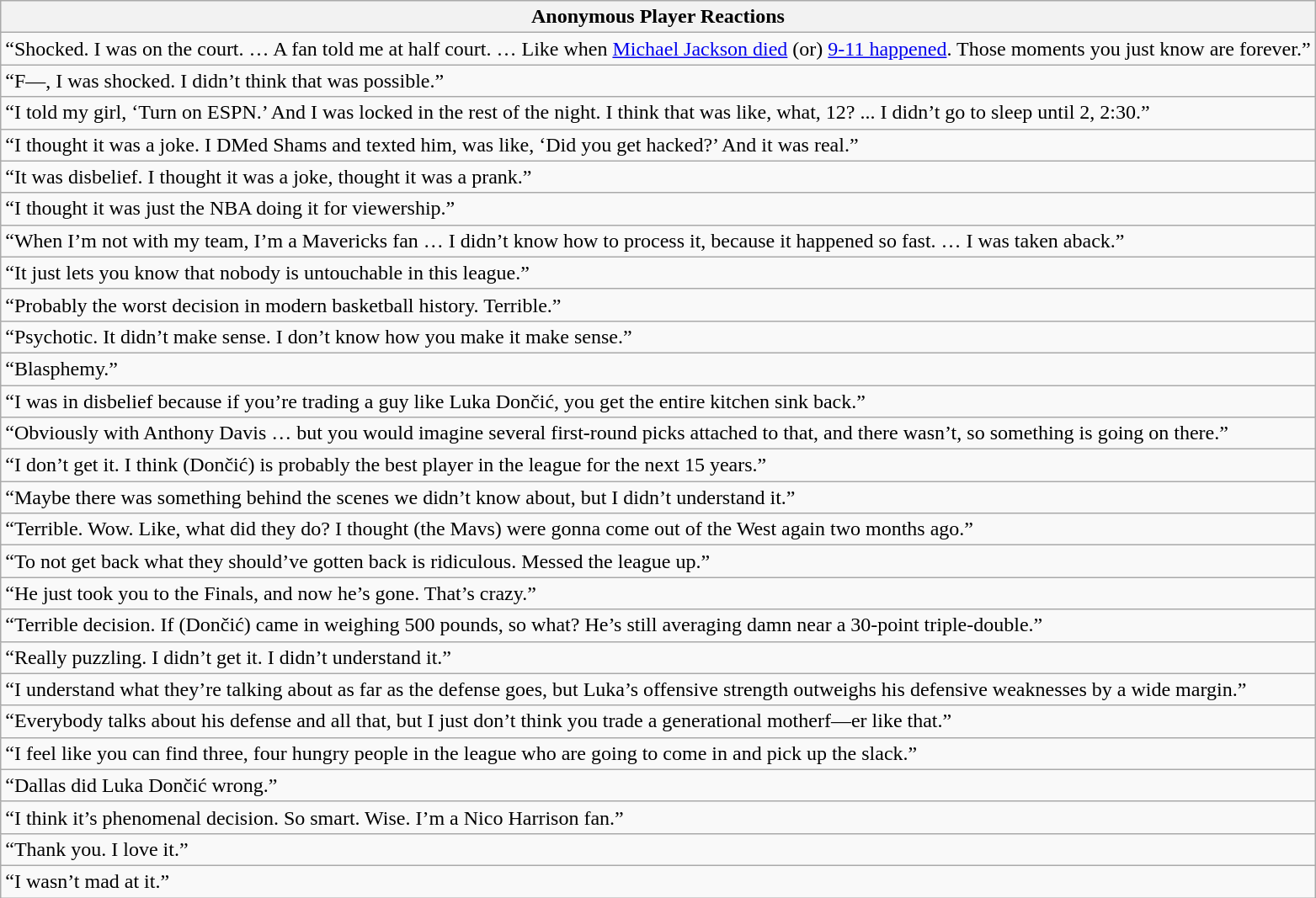<table class="wikitable">
<tr>
<th>Anonymous Player Reactions</th>
</tr>
<tr>
<td>“Shocked. I was on the court. … A fan told me at half court. … Like when <a href='#'>Michael Jackson died</a> (or) <a href='#'>9-11 happened</a>. Those moments you just know are forever.”</td>
</tr>
<tr>
<td>“F—, I was shocked. I didn’t think that was possible.”</td>
</tr>
<tr>
<td>“I told my girl, ‘Turn on ESPN.’ And I was locked in the rest of the night. I think that was like, what, 12? ... I didn’t go to sleep until 2, 2:30.”</td>
</tr>
<tr>
<td>“I thought it was a joke. I DMed Shams and texted him, was like, ‘Did you get hacked?’ And it was real.”</td>
</tr>
<tr>
<td>“It was disbelief. I thought it was a joke, thought it was a prank.”</td>
</tr>
<tr>
<td>“I thought it was just the NBA doing it for viewership.”</td>
</tr>
<tr>
<td>“When I’m not with my team, I’m a Mavericks fan … I didn’t know how to process it, because it happened so fast. … I was taken aback.”</td>
</tr>
<tr>
<td>“It just lets you know that nobody is untouchable in this league.”</td>
</tr>
<tr>
<td>“Probably the worst decision in modern basketball history. Terrible.”</td>
</tr>
<tr>
<td>“Psychotic. It didn’t make sense. I don’t know how you make it make sense.”</td>
</tr>
<tr>
<td>“Blasphemy.”</td>
</tr>
<tr>
<td>“I was in disbelief because if you’re trading a guy like Luka Dončić, you get the entire kitchen sink back.”</td>
</tr>
<tr>
<td>“Obviously with Anthony Davis … but you would imagine several first-round picks attached to that, and there wasn’t, so something is going on there.”</td>
</tr>
<tr>
<td>“I don’t get it. I think (Dončić) is probably the best player in the league for the next 15 years.”</td>
</tr>
<tr>
<td>“Maybe there was something behind the scenes we didn’t know about, but I didn’t understand it.”</td>
</tr>
<tr>
<td>“Terrible. Wow. Like, what did they do? I thought (the Mavs) were gonna come out of the West again two months ago.”</td>
</tr>
<tr>
<td>“To not get back what they should’ve gotten back is ridiculous. Messed the league up.”</td>
</tr>
<tr>
<td>“He just took you to the Finals, and now he’s gone. That’s crazy.”</td>
</tr>
<tr>
<td>“Terrible decision. If (Dončić) came in weighing 500 pounds, so what? He’s still averaging damn near a 30-point triple-double.”</td>
</tr>
<tr>
<td>“Really puzzling. I didn’t get it. I didn’t understand it.”</td>
</tr>
<tr>
<td>“I understand what they’re talking about as far as the defense goes, but Luka’s offensive strength outweighs his defensive weaknesses by a wide margin.”</td>
</tr>
<tr>
<td>“Everybody talks about his defense and all that, but I just don’t think you trade a generational motherf—er like that.”</td>
</tr>
<tr>
<td>“I feel like you can find three, four hungry people in the league who are going to come in and pick up the slack.”</td>
</tr>
<tr>
<td>“Dallas did Luka Dončić wrong.”</td>
</tr>
<tr>
<td>“I think it’s phenomenal decision. So smart. Wise. I’m a Nico Harrison fan.”</td>
</tr>
<tr>
<td>“Thank you. I love it.”</td>
</tr>
<tr>
<td>“I wasn’t mad at it.”</td>
</tr>
</table>
